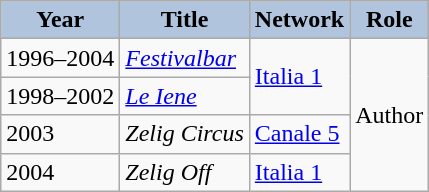<table class="wikitable">
<tr>
<th style="background:#B0C4DE;">Year</th>
<th style="background:#B0C4DE;">Title</th>
<th style="background:#B0C4DE;">Network</th>
<th style="background:#B0C4DE;">Role</th>
</tr>
<tr>
<td>1996–2004</td>
<td><em><a href='#'>Festivalbar</a></em></td>
<td rowspan="3"><a href='#'>Italia 1</a></td>
<td rowspan="5">Author</td>
</tr>
<tr>
<td>1998–2002</td>
<td><em><a href='#'>Le Iene</a></em></td>
</tr>
<tr>
<td rowspan="2">2003</td>
<td rowspan="2"><em>Zelig Circus</em></td>
</tr>
<tr>
<td><a href='#'>Canale 5</a></td>
</tr>
<tr>
<td>2004</td>
<td><em>Zelig Off</em></td>
<td><a href='#'>Italia 1</a></td>
</tr>
</table>
